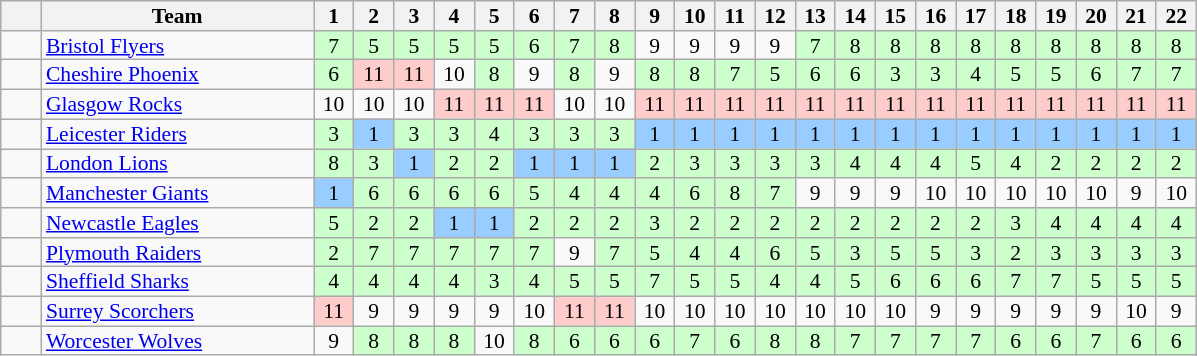<table class="wikitable" style="text-align:center; line-height: 90%; font-size:90%;">
<tr>
<th style="width:20px;" abbr="Position"></th>
<th width=175>Team</th>
<th style="width:20px;" abbr="Round 1">1</th>
<th style="width:20px;" abbr="Round 2">2</th>
<th style="width:20px;" abbr="Round 3">3</th>
<th style="width:20px;" abbr="Round 4">4</th>
<th style="width:20px;" abbr="Round 5">5</th>
<th style="width:20px;" abbr="Round 6">6</th>
<th style="width:20px;" abbr="Round 7">7</th>
<th style="width:20px;" abbr="Round 8">8</th>
<th style="width:20px;" abbr="Round 9">9</th>
<th style="width:20px;" abbr="Round 10">10</th>
<th style="width:20px;" abbr="Round 11">11</th>
<th style="width:20px;" abbr="Round 12">12</th>
<th style="width:20px;" abbr="Round 13">13</th>
<th style="width:20px;" abbr="Round 14">14</th>
<th style="width:20px;" abbr="Round 15">15</th>
<th style="width:20px;" abbr="Round 16">16</th>
<th style="width:20px;" abbr="Round 17">17</th>
<th style="width:20px;" abbr="Round 18">18</th>
<th style="width:20px;" abbr="Round 19">19</th>
<th style="width:20px;" abbr="Round 20">20</th>
<th style="width:20px;" abbr="Round 21">21</th>
<th style="width:20px;" abbr="Round 22">22</th>
</tr>
<tr>
<td></td>
<td style="text-align:left;"><a href='#'>Bristol Flyers</a></td>
<td style="background:#cfc;">7</td>
<td style="background:#cfc;">5</td>
<td style="background:#cfc;">5</td>
<td style="background:#cfc;">5</td>
<td style="background:#cfc;">5</td>
<td style="background:#cfc;">6</td>
<td style="background:#cfc;">7</td>
<td style="background:#cfc;">8</td>
<td style="background:#;">9</td>
<td style="background:#;">9</td>
<td style="background:#;">9</td>
<td style="background:#;">9</td>
<td style="background:#cfc;">7</td>
<td style="background:#cfc;">8</td>
<td style="background:#cfc;">8</td>
<td style="background:#cfc;">8</td>
<td style="background:#cfc;">8</td>
<td style="background:#cfc;">8</td>
<td style="background:#cfc;">8</td>
<td style="background:#cfc;">8</td>
<td style="background:#cfc;">8</td>
<td style="background:#cfc;">8</td>
</tr>
<tr>
<td></td>
<td style="text-align:left;"><a href='#'>Cheshire Phoenix</a></td>
<td style="background:#cfc;">6</td>
<td style="background:#fcc;">11</td>
<td style="background:#fcc;">11</td>
<td style="background:#;">10</td>
<td style="background:#cfc;">8</td>
<td style="background:#;">9</td>
<td style="background:#cfc;">8</td>
<td style="background:#;">9</td>
<td style="background:#cfc;">8</td>
<td style="background:#cfc;">8</td>
<td style="background:#cfc;">7</td>
<td style="background:#cfc;">5</td>
<td style="background:#cfc;">6</td>
<td style="background:#cfc;">6</td>
<td style="background:#cfc;">3</td>
<td style="background:#cfc;">3</td>
<td style="background:#cfc;">4</td>
<td style="background:#cfc;">5</td>
<td style="background:#cfc;">5</td>
<td style="background:#cfc;">6</td>
<td style="background:#cfc;">7</td>
<td style="background:#cfc;">7</td>
</tr>
<tr>
<td></td>
<td style="text-align:left;"><a href='#'>Glasgow Rocks</a></td>
<td style="background:#;">10</td>
<td style="background:#;">10</td>
<td style="background:#;">10</td>
<td style="background:#fcc;">11</td>
<td style="background:#fcc;">11</td>
<td style="background:#fcc;">11</td>
<td style="background:#;">10</td>
<td style="background:#;">10</td>
<td style="background:#fcc;">11</td>
<td style="background:#fcc;">11</td>
<td style="background:#fcc;">11</td>
<td style="background:#fcc;">11</td>
<td style="background:#fcc;">11</td>
<td style="background:#fcc;">11</td>
<td style="background:#fcc;">11</td>
<td style="background:#fcc;">11</td>
<td style="background:#fcc;">11</td>
<td style="background:#fcc;">11</td>
<td style="background:#fcc;">11</td>
<td style="background:#fcc;">11</td>
<td style="background:#fcc;">11</td>
<td style="background:#fcc;">11</td>
</tr>
<tr>
<td></td>
<td style="text-align:left;"><a href='#'>Leicester Riders</a></td>
<td style="background:#cfc;">3</td>
<td style="background:#9cf;">1</td>
<td style="background:#cfc;">3</td>
<td style="background:#cfc;">3</td>
<td style="background:#cfc;">4</td>
<td style="background:#cfc;">3</td>
<td style="background:#cfc;">3</td>
<td style="background:#cfc;">3</td>
<td style="background:#9cf;">1</td>
<td style="background:#9cf;">1</td>
<td style="background:#9cf;">1</td>
<td style="background:#9cf;">1</td>
<td style="background:#9cf;">1</td>
<td style="background:#9cf;">1</td>
<td style="background:#9cf;">1</td>
<td style="background:#9cf;">1</td>
<td style="background:#9cf;">1</td>
<td style="background:#9cf;">1</td>
<td style="background:#9cf;">1</td>
<td style="background:#9cf;">1</td>
<td style="background:#9cf;">1</td>
<td style="background:#9cf;">1</td>
</tr>
<tr>
<td></td>
<td style="text-align:left;"><a href='#'>London Lions</a></td>
<td style="background:#cfc;">8</td>
<td style="background:#cfc;">3</td>
<td style="background:#9cf;">1</td>
<td style="background:#cfc;">2</td>
<td style="background:#cfc;">2</td>
<td style="background:#9cf;">1</td>
<td style="background:#9cf;">1</td>
<td style="background:#9cf;">1</td>
<td style="background:#cfc;">2</td>
<td style="background:#cfc;">3</td>
<td style="background:#cfc;">3</td>
<td style="background:#cfc;">3</td>
<td style="background:#cfc;">3</td>
<td style="background:#cfc;">4</td>
<td style="background:#cfc;">4</td>
<td style="background:#cfc;">4</td>
<td style="background:#cfc;">5</td>
<td style="background:#cfc;">4</td>
<td style="background:#cfc;">2</td>
<td style="background:#cfc;">2</td>
<td style="background:#cfc;">2</td>
<td style="background:#cfc;">2</td>
</tr>
<tr>
<td></td>
<td style="text-align:left;"><a href='#'>Manchester Giants</a></td>
<td style="background:#9cf;">1</td>
<td style="background:#cfc;">6</td>
<td style="background:#cfc;">6</td>
<td style="background:#cfc;">6</td>
<td style="background:#cfc;">6</td>
<td style="background:#cfc;">5</td>
<td style="background:#cfc;">4</td>
<td style="background:#cfc;">4</td>
<td style="background:#cfc;">4</td>
<td style="background:#cfc;">6</td>
<td style="background:#cfc;">8</td>
<td style="background:#cfc;">7</td>
<td style="background:#;">9</td>
<td style="background:#;">9</td>
<td style="background:#;">9</td>
<td style="background:#;">10</td>
<td style="background:#;">10</td>
<td style="background:#;">10</td>
<td style="background:#;">10</td>
<td style="background:#;">10</td>
<td style="background:#;">9</td>
<td style="background:#;">10</td>
</tr>
<tr>
<td></td>
<td style="text-align:left;"><a href='#'>Newcastle Eagles</a></td>
<td style="background:#cfc;">5</td>
<td style="background:#cfc;">2</td>
<td style="background:#cfc;">2</td>
<td style="background:#9cf;">1</td>
<td style="background:#9cf;">1</td>
<td style="background:#cfc;">2</td>
<td style="background:#cfc;">2</td>
<td style="background:#cfc;">2</td>
<td style="background:#cfc;">3</td>
<td style="background:#cfc;">2</td>
<td style="background:#cfc;">2</td>
<td style="background:#cfc;">2</td>
<td style="background:#cfc;">2</td>
<td style="background:#cfc;">2</td>
<td style="background:#cfc;">2</td>
<td style="background:#cfc;">2</td>
<td style="background:#cfc;">2</td>
<td style="background:#cfc;">3</td>
<td style="background:#cfc;">4</td>
<td style="background:#cfc;">4</td>
<td style="background:#cfc;">4</td>
<td style="background:#cfc;">4</td>
</tr>
<tr>
<td></td>
<td style="text-align:left;"><a href='#'>Plymouth Raiders</a></td>
<td style="background:#cfc;">2</td>
<td style="background:#cfc;">7</td>
<td style="background:#cfc;">7</td>
<td style="background:#cfc;">7</td>
<td style="background:#cfc;">7</td>
<td style="background:#cfc;">7</td>
<td style="background:#;">9</td>
<td style="background:#cfc;">7</td>
<td style="background:#cfc;">5</td>
<td style="background:#cfc;">4</td>
<td style="background:#cfc;">4</td>
<td style="background:#cfc;">6</td>
<td style="background:#cfc;">5</td>
<td style="background:#cfc;">3</td>
<td style="background:#cfc;">5</td>
<td style="background:#cfc;">5</td>
<td style="background:#cfc;">3</td>
<td style="background:#cfc;">2</td>
<td style="background:#cfc;">3</td>
<td style="background:#cfc;">3</td>
<td style="background:#cfc;">3</td>
<td style="background:#cfc;">3</td>
</tr>
<tr>
<td></td>
<td style="text-align:left;"><a href='#'>Sheffield Sharks</a></td>
<td style="background:#cfc;">4</td>
<td style="background:#cfc;">4</td>
<td style="background:#cfc;">4</td>
<td style="background:#cfc;">4</td>
<td style="background:#cfc;">3</td>
<td style="background:#cfc;">4</td>
<td style="background:#cfc;">5</td>
<td style="background:#cfc;">5</td>
<td style="background:#cfc;">7</td>
<td style="background:#cfc;">5</td>
<td style="background:#cfc;">5</td>
<td style="background:#cfc;">4</td>
<td style="background:#cfc;">4</td>
<td style="background:#cfc;">5</td>
<td style="background:#cfc;">6</td>
<td style="background:#cfc;">6</td>
<td style="background:#cfc;">6</td>
<td style="background:#cfc;">7</td>
<td style="background:#cfc;">7</td>
<td style="background:#cfc;">5</td>
<td style="background:#cfc;">5</td>
<td style="background:#cfc;">5</td>
</tr>
<tr>
<td></td>
<td style="text-align:left;"><a href='#'>Surrey Scorchers</a></td>
<td style="background:#fcc;">11</td>
<td style="background:#;">9</td>
<td style="background:#;">9</td>
<td style="background:#;">9</td>
<td style="background:#;">9</td>
<td style="background:#;">10</td>
<td style="background:#fcc;">11</td>
<td style="background:#fcc;">11</td>
<td style="background:#;">10</td>
<td style="background:#;">10</td>
<td style="background:#;">10</td>
<td style="background:#;">10</td>
<td style="background:#;">10</td>
<td style="background:#;">10</td>
<td style="background:#;">10</td>
<td style="background:#;">9</td>
<td style="background:#;">9</td>
<td style="background:#;">9</td>
<td style="background:#;">9</td>
<td style="background:#;">9</td>
<td style="background:#;">10</td>
<td style="background:#;">9</td>
</tr>
<tr>
<td></td>
<td style="text-align:left;"><a href='#'>Worcester Wolves</a></td>
<td style="background:#;">9</td>
<td style="background:#cfc;">8</td>
<td style="background:#cfc;">8</td>
<td style="background:#cfc;">8</td>
<td style="background:#;">10</td>
<td style="background:#cfc;">8</td>
<td style="background:#cfc;">6</td>
<td style="background:#cfc;">6</td>
<td style="background:#cfc;">6</td>
<td style="background:#cfc;">7</td>
<td style="background:#cfc;">6</td>
<td style="background:#cfc;">8</td>
<td style="background:#cfc;">8</td>
<td style="background:#cfc;">7</td>
<td style="background:#cfc;">7</td>
<td style="background:#cfc;">7</td>
<td style="background:#cfc;">7</td>
<td style="background:#cfc;">6</td>
<td style="background:#cfc;">6</td>
<td style="background:#cfc;">7</td>
<td style="background:#cfc;">6</td>
<td style="background:#cfc;">6</td>
</tr>
</table>
